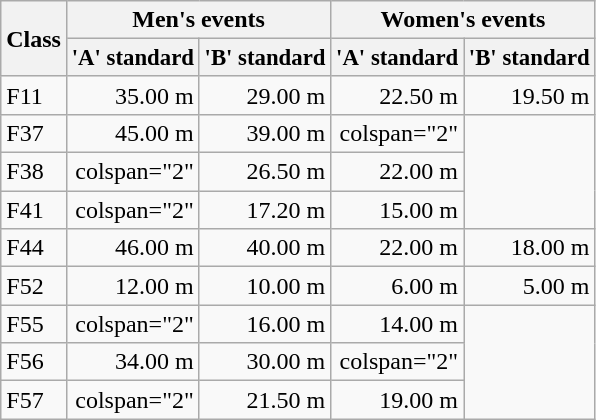<table class="wikitable" style="text-align:right">
<tr>
<th rowspan="2">Class</th>
<th colspan="2">Men's events</th>
<th colspan="2">Women's events</th>
</tr>
<tr style="font-size:95%">
<th>'A' standard</th>
<th>'B' standard</th>
<th>'A' standard</th>
<th>'B' standard</th>
</tr>
<tr>
<td style="text-align:left">F11</td>
<td>35.00 m</td>
<td>29.00 m</td>
<td>22.50 m</td>
<td>19.50 m</td>
</tr>
<tr>
<td style="text-align:left">F37</td>
<td>45.00 m</td>
<td>39.00 m</td>
<td>colspan="2" </td>
</tr>
<tr>
<td style="text-align:left">F38</td>
<td>colspan="2" </td>
<td>26.50 m</td>
<td>22.00 m</td>
</tr>
<tr>
<td style="text-align:left">F41</td>
<td>colspan="2" </td>
<td>17.20 m</td>
<td>15.00 m</td>
</tr>
<tr>
<td style="text-align:left">F44</td>
<td>46.00 m</td>
<td>40.00 m</td>
<td>22.00 m</td>
<td>18.00 m</td>
</tr>
<tr>
<td style="text-align:left">F52</td>
<td>12.00 m</td>
<td>10.00 m</td>
<td>6.00 m</td>
<td>5.00 m</td>
</tr>
<tr>
<td style="text-align:left">F55</td>
<td>colspan="2" </td>
<td>16.00 m</td>
<td>14.00 m</td>
</tr>
<tr>
<td style="text-align:left">F56</td>
<td>34.00 m</td>
<td>30.00 m</td>
<td>colspan="2" </td>
</tr>
<tr>
<td style="text-align:left">F57</td>
<td>colspan="2" </td>
<td>21.50 m</td>
<td>19.00 m</td>
</tr>
</table>
